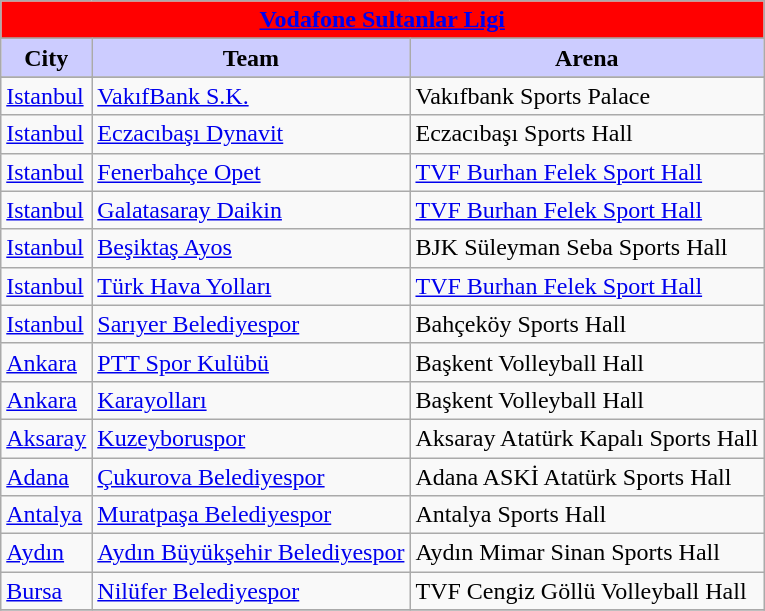<table class="wikitable">
<tr bgcolor="#FF0000">
<td colspan="8" align="center"><strong><a href='#'><span>Vodafone Sultanlar Ligi</span></a></strong></td>
</tr>
<tr>
</tr>
<tr bgcolor="#ccccff">
<td align="center"><strong>City</strong></td>
<td align="center"><strong>Team</strong></td>
<td align="center"><strong>Arena</strong></td>
</tr>
<tr>
</tr>
<tr class="wikitable">
<td><a href='#'>Istanbul</a></td>
<td><a href='#'>VakıfBank S.K.</a></td>
<td>Vakıfbank Sports Palace</td>
</tr>
<tr>
<td><a href='#'>Istanbul</a></td>
<td><a href='#'>Eczacıbaşı Dynavit</a></td>
<td>Eczacıbaşı Sports Hall</td>
</tr>
<tr>
<td><a href='#'>Istanbul</a></td>
<td><a href='#'>Fenerbahçe Opet</a></td>
<td><a href='#'>TVF Burhan Felek Sport Hall</a></td>
</tr>
<tr>
<td><a href='#'>Istanbul</a></td>
<td><a href='#'>Galatasaray Daikin</a></td>
<td><a href='#'>TVF Burhan Felek Sport Hall</a></td>
</tr>
<tr>
<td><a href='#'>Istanbul</a></td>
<td><a href='#'>Beşiktaş Ayos</a></td>
<td>BJK Süleyman Seba Sports Hall</td>
</tr>
<tr>
<td><a href='#'>Istanbul</a></td>
<td><a href='#'>Türk Hava Yolları</a></td>
<td><a href='#'>TVF Burhan Felek Sport Hall</a></td>
</tr>
<tr>
<td><a href='#'>Istanbul</a></td>
<td><a href='#'>Sarıyer Belediyespor</a></td>
<td>Bahçeköy Sports Hall</td>
</tr>
<tr>
<td><a href='#'>Ankara</a></td>
<td><a href='#'>PTT Spor Kulübü</a></td>
<td>Başkent Volleyball Hall</td>
</tr>
<tr>
<td><a href='#'>Ankara</a></td>
<td><a href='#'>Karayolları</a></td>
<td>Başkent Volleyball Hall</td>
</tr>
<tr>
<td><a href='#'>Aksaray</a></td>
<td><a href='#'>Kuzeyboruspor</a></td>
<td>Aksaray Atatürk Kapalı Sports Hall</td>
</tr>
<tr>
<td><a href='#'>Adana</a></td>
<td><a href='#'>Çukurova Belediyespor</a></td>
<td>Adana ASKİ Atatürk Sports Hall</td>
</tr>
<tr>
<td><a href='#'>Antalya</a></td>
<td><a href='#'>Muratpaşa Belediyespor</a></td>
<td>Antalya Sports Hall</td>
</tr>
<tr>
<td><a href='#'>Aydın</a></td>
<td><a href='#'>Aydın Büyükşehir Belediyespor</a></td>
<td>Aydın Mimar Sinan Sports Hall</td>
</tr>
<tr>
<td><a href='#'>Bursa</a></td>
<td><a href='#'>Nilüfer Belediyespor</a></td>
<td>TVF Cengiz Göllü Volleyball Hall</td>
</tr>
<tr>
</tr>
</table>
